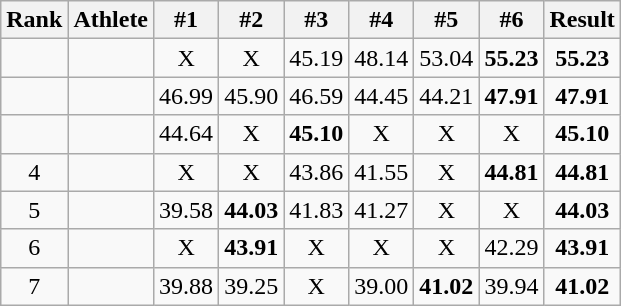<table class="wikitable sortable" style="text-align:center">
<tr>
<th>Rank</th>
<th>Athlete</th>
<th>#1</th>
<th>#2</th>
<th>#3</th>
<th>#4</th>
<th>#5</th>
<th>#6</th>
<th>Result</th>
</tr>
<tr>
<td></td>
<td align=left></td>
<td>X</td>
<td>X</td>
<td>45.19</td>
<td>48.14</td>
<td>53.04</td>
<td><strong>55.23</strong></td>
<td><strong>55.23</strong></td>
</tr>
<tr>
<td></td>
<td align=left></td>
<td>46.99</td>
<td>45.90</td>
<td>46.59</td>
<td>44.45</td>
<td>44.21</td>
<td><strong>47.91</strong></td>
<td><strong>47.91</strong></td>
</tr>
<tr>
<td></td>
<td align=left></td>
<td>44.64</td>
<td>X</td>
<td><strong>45.10</strong></td>
<td>X</td>
<td>X</td>
<td>X</td>
<td><strong>45.10</strong></td>
</tr>
<tr>
<td>4</td>
<td align=left></td>
<td>X</td>
<td>X</td>
<td>43.86</td>
<td>41.55</td>
<td>X</td>
<td><strong>44.81</strong></td>
<td><strong>44.81</strong></td>
</tr>
<tr>
<td>5</td>
<td align=left></td>
<td>39.58</td>
<td><strong>44.03</strong></td>
<td>41.83</td>
<td>41.27</td>
<td>X</td>
<td>X</td>
<td><strong>44.03</strong></td>
</tr>
<tr>
<td>6</td>
<td align=left></td>
<td>X</td>
<td><strong>43.91</strong></td>
<td>X</td>
<td>X</td>
<td>X</td>
<td>42.29</td>
<td><strong>43.91</strong></td>
</tr>
<tr>
<td>7</td>
<td align=left></td>
<td>39.88</td>
<td>39.25</td>
<td>X</td>
<td>39.00</td>
<td><strong>41.02</strong></td>
<td>39.94</td>
<td><strong>41.02</strong></td>
</tr>
</table>
